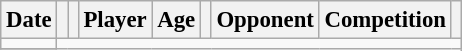<table class="wikitable sortable" style="text-align:center; font-size:95%;">
<tr>
<th>Date</th>
<th></th>
<th></th>
<th>Player</th>
<th>Age</th>
<th></th>
<th>Opponent</th>
<th>Competition</th>
<th class="unsortable"></th>
</tr>
<tr>
<td></td>
</tr>
<tr>
</tr>
</table>
